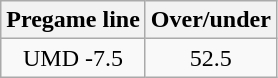<table class="wikitable">
<tr align="center">
<th style=>Pregame line</th>
<th style=>Over/under</th>
</tr>
<tr align="center">
<td>UMD -7.5</td>
<td>52.5</td>
</tr>
</table>
